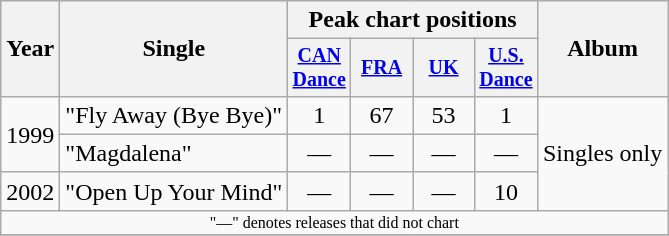<table class="wikitable" style="text-align:center;">
<tr>
<th rowspan="2">Year</th>
<th rowspan="2">Single</th>
<th colspan="4">Peak chart positions</th>
<th rowspan="2">Album</th>
</tr>
<tr style="font-size:smaller;">
<th width="35"><a href='#'>CAN<br>Dance</a><br></th>
<th width="35"><a href='#'>FRA</a><br></th>
<th width="35"><a href='#'>UK</a><br></th>
<th width="35"><a href='#'>U.S.<br>Dance</a><br></th>
</tr>
<tr>
<td rowspan=2>1999</td>
<td align="left">"Fly Away (Bye Bye)"</td>
<td>1</td>
<td>67</td>
<td>53</td>
<td>1</td>
<td align="left" rowspan="3">Singles only</td>
</tr>
<tr>
<td align="left">"Magdalena"</td>
<td>—</td>
<td>—</td>
<td>—</td>
<td>—</td>
</tr>
<tr>
<td>2002</td>
<td align="left">"Open Up Your Mind"</td>
<td>—</td>
<td>—</td>
<td>—</td>
<td>10</td>
</tr>
<tr>
<td colspan="15" style="font-size:8pt">"—" denotes releases that did not chart</td>
</tr>
<tr>
</tr>
</table>
